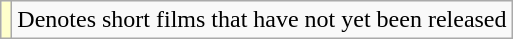<table class="wikitable">
<tr>
<td style="background:#ffc;"></td>
<td>Denotes short films that have not yet been released</td>
</tr>
</table>
